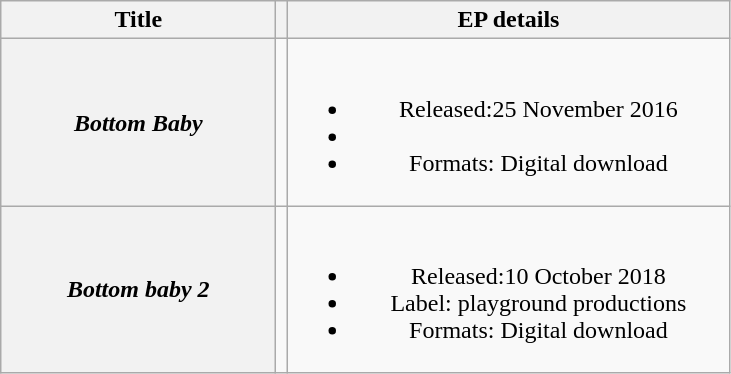<table class="wikitable plainrowheaders" style="text-align:center;">
<tr>
<th scope="col" style="width:11em;">Title</th>
<th></th>
<th scope="col" style="width:18em;">EP details</th>
</tr>
<tr>
<th scope="row"><em>Bottom Baby</em></th>
<td></td>
<td><br><ul><li>Released:25 November 2016</li><li></li><li>Formats: Digital download</li></ul></td>
</tr>
<tr>
<th scope="row"><em>Bottom baby 2</em></th>
<td></td>
<td><br><ul><li>Released:10 October 2018</li><li>Label: playground productions</li><li>Formats: Digital download</li></ul></td>
</tr>
</table>
